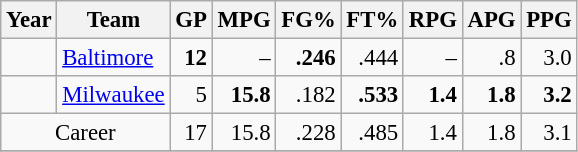<table class="wikitable sortable" style="font-size:95%; text-align:right;">
<tr>
<th>Year</th>
<th>Team</th>
<th>GP</th>
<th>MPG</th>
<th>FG%</th>
<th>FT%</th>
<th>RPG</th>
<th>APG</th>
<th>PPG</th>
</tr>
<tr>
<td style="text-align:left;"></td>
<td style="text-align:left;"><a href='#'>Baltimore</a></td>
<td><strong>12</strong></td>
<td>–</td>
<td><strong>.246</strong></td>
<td>.444</td>
<td>–</td>
<td>.8</td>
<td>3.0</td>
</tr>
<tr>
<td style="text-align:left;"></td>
<td style="text-align:left;"><a href='#'>Milwaukee</a></td>
<td>5</td>
<td><strong>15.8</strong></td>
<td>.182</td>
<td><strong>.533</strong></td>
<td><strong>1.4</strong></td>
<td><strong>1.8</strong></td>
<td><strong>3.2</strong></td>
</tr>
<tr>
<td style="text-align:center;" colspan="2">Career</td>
<td>17</td>
<td>15.8</td>
<td>.228</td>
<td>.485</td>
<td>1.4</td>
<td>1.8</td>
<td>3.1</td>
</tr>
<tr>
</tr>
</table>
